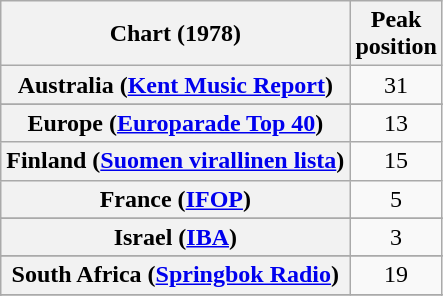<table class="wikitable sortable plainrowheaders" style="text-align:center">
<tr>
<th>Chart (1978)</th>
<th>Peak<br>position</th>
</tr>
<tr>
<th scope="row">Australia (<a href='#'>Kent Music Report</a>)</th>
<td>31</td>
</tr>
<tr>
</tr>
<tr>
<th scope="row">Europe (<a href='#'>Europarade Top 40</a>)</th>
<td>13</td>
</tr>
<tr>
<th scope="row">Finland (<a href='#'>Suomen virallinen lista</a>)</th>
<td>15</td>
</tr>
<tr>
<th scope="row">France (<a href='#'>IFOP</a>)</th>
<td>5</td>
</tr>
<tr>
</tr>
<tr>
</tr>
<tr>
<th scope="row">Israel (<a href='#'>IBA</a>)</th>
<td>3</td>
</tr>
<tr>
</tr>
<tr>
</tr>
<tr>
</tr>
<tr>
<th scope="row">South Africa (<a href='#'>Springbok Radio</a>)</th>
<td>19</td>
</tr>
<tr>
</tr>
<tr>
</tr>
</table>
